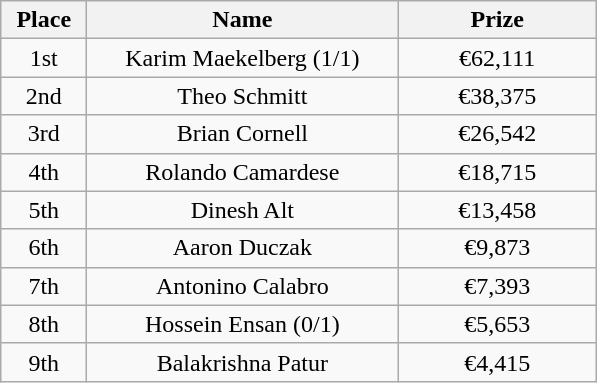<table class="wikitable">
<tr>
<th width="50">Place</th>
<th width="200">Name</th>
<th width="125">Prize</th>
</tr>
<tr>
<td align = "center">1st</td>
<td align = "center">Karim Maekelberg (1/1)</td>
<td align="center">€62,111</td>
</tr>
<tr>
<td align = "center">2nd</td>
<td align = "center">Theo Schmitt</td>
<td align="center">€38,375</td>
</tr>
<tr>
<td align = "center">3rd</td>
<td align = "center">Brian Cornell</td>
<td align="center">€26,542</td>
</tr>
<tr>
<td align = "center">4th</td>
<td align = "center">Rolando Camardese</td>
<td align="center">€18,715</td>
</tr>
<tr>
<td align = "center">5th</td>
<td align = "center">Dinesh Alt</td>
<td align="center">€13,458</td>
</tr>
<tr>
<td align = "center">6th</td>
<td align = "center">Aaron Duczak</td>
<td align="center">€9,873</td>
</tr>
<tr>
<td align = "center">7th</td>
<td align = "center">Antonino Calabro</td>
<td align="center">€7,393</td>
</tr>
<tr>
<td align = "center">8th</td>
<td align = "center">Hossein Ensan (0/1)</td>
<td align="center">€5,653</td>
</tr>
<tr>
<td align = "center">9th</td>
<td align = "center">Balakrishna Patur</td>
<td align="center">€4,415</td>
</tr>
</table>
